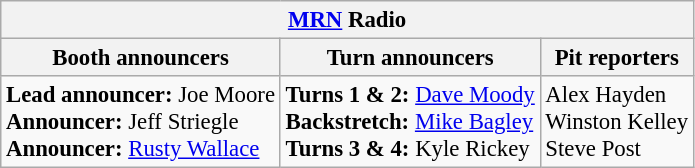<table class="wikitable" style="font-size: 95%;">
<tr>
<th colspan="3"><a href='#'>MRN</a> Radio</th>
</tr>
<tr>
<th>Booth announcers</th>
<th>Turn announcers</th>
<th>Pit reporters</th>
</tr>
<tr>
<td><strong>Lead announcer:</strong> Joe Moore<br><strong>Announcer:</strong> Jeff Striegle<br><strong>Announcer:</strong> <a href='#'>Rusty Wallace</a></td>
<td><strong>Turns 1 & 2:</strong> <a href='#'>Dave Moody</a><br><strong>Backstretch:</strong> <a href='#'>Mike Bagley</a><br><strong>Turns 3 & 4:</strong> Kyle Rickey</td>
<td>Alex Hayden<br>Winston Kelley<br>Steve Post</td>
</tr>
</table>
